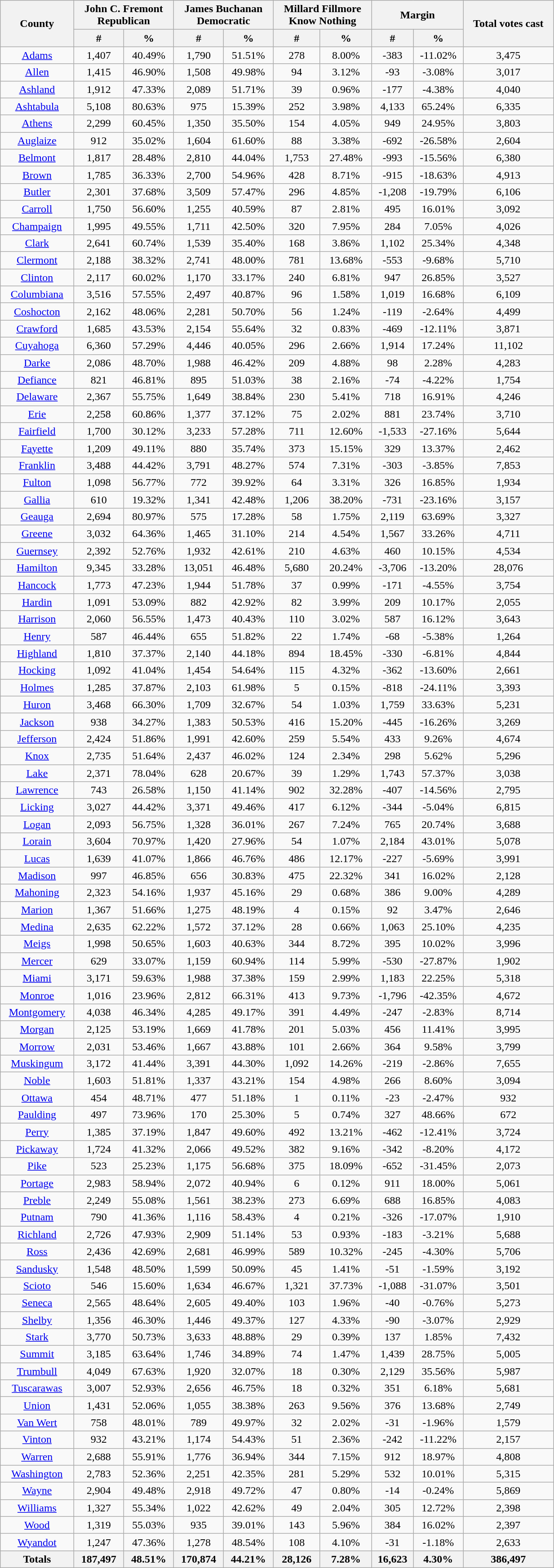<table width="65%"  class="wikitable sortable" style="text-align:center">
<tr>
<th style="text-align:center;" rowspan="2">County</th>
<th style="text-align:center;" colspan="2">John C. Fremont<br>Republican</th>
<th style="text-align:center;" colspan="2">James Buchanan<br>Democratic</th>
<th style="text-align:center;" colspan="2">Millard Fillmore<br>Know Nothing</th>
<th style="text-align:center;" colspan="2">Margin</th>
<th colspan="1" rowspan="2" style="text-align:center;">Total votes cast</th>
</tr>
<tr>
<th style="text-align:center;" data-sort-type="number">#</th>
<th style="text-align:center;" data-sort-type="number">%</th>
<th style="text-align:center;" data-sort-type="number">#</th>
<th style="text-align:center;" data-sort-type="number">%</th>
<th style="text-align:center;" data-sort-type="number">#</th>
<th style="text-align:center;" data-sort-type="number">%</th>
<th style="text-align:center;" data-sort-type="number">#</th>
<th style="text-align:center;" data-sort-type="number">%</th>
</tr>
<tr>
<td><a href='#'>Adams</a></td>
<td>1,407</td>
<td>40.49%</td>
<td>1,790</td>
<td>51.51%</td>
<td>278</td>
<td>8.00%</td>
<td>-383</td>
<td>-11.02%</td>
<td>3,475</td>
</tr>
<tr style="text-align:center;">
<td><a href='#'>Allen</a></td>
<td>1,415</td>
<td>46.90%</td>
<td>1,508</td>
<td>49.98%</td>
<td>94</td>
<td>3.12%</td>
<td>-93</td>
<td>-3.08%</td>
<td>3,017</td>
</tr>
<tr style="text-align:center;">
<td><a href='#'>Ashland</a></td>
<td>1,912</td>
<td>47.33%</td>
<td>2,089</td>
<td>51.71%</td>
<td>39</td>
<td>0.96%</td>
<td>-177</td>
<td>-4.38%</td>
<td>4,040</td>
</tr>
<tr style="text-align:center;">
<td><a href='#'>Ashtabula</a></td>
<td>5,108</td>
<td>80.63%</td>
<td>975</td>
<td>15.39%</td>
<td>252</td>
<td>3.98%</td>
<td>4,133</td>
<td>65.24%</td>
<td>6,335</td>
</tr>
<tr style="text-align:center;">
<td><a href='#'>Athens</a></td>
<td>2,299</td>
<td>60.45%</td>
<td>1,350</td>
<td>35.50%</td>
<td>154</td>
<td>4.05%</td>
<td>949</td>
<td>24.95%</td>
<td>3,803</td>
</tr>
<tr style="text-align:center;">
<td><a href='#'>Auglaize</a></td>
<td>912</td>
<td>35.02%</td>
<td>1,604</td>
<td>61.60%</td>
<td>88</td>
<td>3.38%</td>
<td>-692</td>
<td>-26.58%</td>
<td>2,604</td>
</tr>
<tr style="text-align:center;">
<td><a href='#'>Belmont</a></td>
<td>1,817</td>
<td>28.48%</td>
<td>2,810</td>
<td>44.04%</td>
<td>1,753</td>
<td>27.48%</td>
<td>-993</td>
<td>-15.56%</td>
<td>6,380</td>
</tr>
<tr style="text-align:center;">
<td><a href='#'>Brown</a></td>
<td>1,785</td>
<td>36.33%</td>
<td>2,700</td>
<td>54.96%</td>
<td>428</td>
<td>8.71%</td>
<td>-915</td>
<td>-18.63%</td>
<td>4,913</td>
</tr>
<tr style="text-align:center;">
<td><a href='#'>Butler</a></td>
<td>2,301</td>
<td>37.68%</td>
<td>3,509</td>
<td>57.47%</td>
<td>296</td>
<td>4.85%</td>
<td>-1,208</td>
<td>-19.79%</td>
<td>6,106</td>
</tr>
<tr style="text-align:center;">
<td><a href='#'>Carroll</a></td>
<td>1,750</td>
<td>56.60%</td>
<td>1,255</td>
<td>40.59%</td>
<td>87</td>
<td>2.81%</td>
<td>495</td>
<td>16.01%</td>
<td>3,092</td>
</tr>
<tr style="text-align:center;">
<td><a href='#'>Champaign</a></td>
<td>1,995</td>
<td>49.55%</td>
<td>1,711</td>
<td>42.50%</td>
<td>320</td>
<td>7.95%</td>
<td>284</td>
<td>7.05%</td>
<td>4,026</td>
</tr>
<tr style="text-align:center;">
<td><a href='#'>Clark</a></td>
<td>2,641</td>
<td>60.74%</td>
<td>1,539</td>
<td>35.40%</td>
<td>168</td>
<td>3.86%</td>
<td>1,102</td>
<td>25.34%</td>
<td>4,348</td>
</tr>
<tr style="text-align:center;">
<td><a href='#'>Clermont</a></td>
<td>2,188</td>
<td>38.32%</td>
<td>2,741</td>
<td>48.00%</td>
<td>781</td>
<td>13.68%</td>
<td>-553</td>
<td>-9.68%</td>
<td>5,710</td>
</tr>
<tr style="text-align:center;">
<td><a href='#'>Clinton</a></td>
<td>2,117</td>
<td>60.02%</td>
<td>1,170</td>
<td>33.17%</td>
<td>240</td>
<td>6.81%</td>
<td>947</td>
<td>26.85%</td>
<td>3,527</td>
</tr>
<tr style="text-align:center;">
<td><a href='#'>Columbiana</a></td>
<td>3,516</td>
<td>57.55%</td>
<td>2,497</td>
<td>40.87%</td>
<td>96</td>
<td>1.58%</td>
<td>1,019</td>
<td>16.68%</td>
<td>6,109</td>
</tr>
<tr style="text-align:center;">
<td><a href='#'>Coshocton</a></td>
<td>2,162</td>
<td>48.06%</td>
<td>2,281</td>
<td>50.70%</td>
<td>56</td>
<td>1.24%</td>
<td>-119</td>
<td>-2.64%</td>
<td>4,499</td>
</tr>
<tr style="text-align:center;">
<td><a href='#'>Crawford</a></td>
<td>1,685</td>
<td>43.53%</td>
<td>2,154</td>
<td>55.64%</td>
<td>32</td>
<td>0.83%</td>
<td>-469</td>
<td>-12.11%</td>
<td>3,871</td>
</tr>
<tr style="text-align:center;">
<td><a href='#'>Cuyahoga</a></td>
<td>6,360</td>
<td>57.29%</td>
<td>4,446</td>
<td>40.05%</td>
<td>296</td>
<td>2.66%</td>
<td>1,914</td>
<td>17.24%</td>
<td>11,102</td>
</tr>
<tr style="text-align:center;">
<td><a href='#'>Darke</a></td>
<td>2,086</td>
<td>48.70%</td>
<td>1,988</td>
<td>46.42%</td>
<td>209</td>
<td>4.88%</td>
<td>98</td>
<td>2.28%</td>
<td>4,283</td>
</tr>
<tr style="text-align:center;">
<td><a href='#'>Defiance</a></td>
<td>821</td>
<td>46.81%</td>
<td>895</td>
<td>51.03%</td>
<td>38</td>
<td>2.16%</td>
<td>-74</td>
<td>-4.22%</td>
<td>1,754</td>
</tr>
<tr style="text-align:center;">
<td><a href='#'>Delaware</a></td>
<td>2,367</td>
<td>55.75%</td>
<td>1,649</td>
<td>38.84%</td>
<td>230</td>
<td>5.41%</td>
<td>718</td>
<td>16.91%</td>
<td>4,246</td>
</tr>
<tr style="text-align:center;">
<td><a href='#'>Erie</a></td>
<td>2,258</td>
<td>60.86%</td>
<td>1,377</td>
<td>37.12%</td>
<td>75</td>
<td>2.02%</td>
<td>881</td>
<td>23.74%</td>
<td>3,710</td>
</tr>
<tr style="text-align:center;">
<td><a href='#'>Fairfield</a></td>
<td>1,700</td>
<td>30.12%</td>
<td>3,233</td>
<td>57.28%</td>
<td>711</td>
<td>12.60%</td>
<td>-1,533</td>
<td>-27.16%</td>
<td>5,644</td>
</tr>
<tr style="text-align:center;">
<td><a href='#'>Fayette</a></td>
<td>1,209</td>
<td>49.11%</td>
<td>880</td>
<td>35.74%</td>
<td>373</td>
<td>15.15%</td>
<td>329</td>
<td>13.37%</td>
<td>2,462</td>
</tr>
<tr style="text-align:center;">
<td><a href='#'>Franklin</a></td>
<td>3,488</td>
<td>44.42%</td>
<td>3,791</td>
<td>48.27%</td>
<td>574</td>
<td>7.31%</td>
<td>-303</td>
<td>-3.85%</td>
<td>7,853</td>
</tr>
<tr style="text-align:center;">
<td><a href='#'>Fulton</a></td>
<td>1,098</td>
<td>56.77%</td>
<td>772</td>
<td>39.92%</td>
<td>64</td>
<td>3.31%</td>
<td>326</td>
<td>16.85%</td>
<td>1,934</td>
</tr>
<tr style="text-align:center;">
<td><a href='#'>Gallia</a></td>
<td>610</td>
<td>19.32%</td>
<td>1,341</td>
<td>42.48%</td>
<td>1,206</td>
<td>38.20%</td>
<td>-731</td>
<td>-23.16%</td>
<td>3,157</td>
</tr>
<tr style="text-align:center;">
<td><a href='#'>Geauga</a></td>
<td>2,694</td>
<td>80.97%</td>
<td>575</td>
<td>17.28%</td>
<td>58</td>
<td>1.75%</td>
<td>2,119</td>
<td>63.69%</td>
<td>3,327</td>
</tr>
<tr style="text-align:center;">
<td><a href='#'>Greene</a></td>
<td>3,032</td>
<td>64.36%</td>
<td>1,465</td>
<td>31.10%</td>
<td>214</td>
<td>4.54%</td>
<td>1,567</td>
<td>33.26%</td>
<td>4,711</td>
</tr>
<tr style="text-align:center;">
<td><a href='#'>Guernsey</a></td>
<td>2,392</td>
<td>52.76%</td>
<td>1,932</td>
<td>42.61%</td>
<td>210</td>
<td>4.63%</td>
<td>460</td>
<td>10.15%</td>
<td>4,534</td>
</tr>
<tr style="text-align:center;">
<td><a href='#'>Hamilton</a></td>
<td>9,345</td>
<td>33.28%</td>
<td>13,051</td>
<td>46.48%</td>
<td>5,680</td>
<td>20.24%</td>
<td>-3,706</td>
<td>-13.20%</td>
<td>28,076</td>
</tr>
<tr style="text-align:center;">
<td><a href='#'>Hancock</a></td>
<td>1,773</td>
<td>47.23%</td>
<td>1,944</td>
<td>51.78%</td>
<td>37</td>
<td>0.99%</td>
<td>-171</td>
<td>-4.55%</td>
<td>3,754</td>
</tr>
<tr style="text-align:center;">
<td><a href='#'>Hardin</a></td>
<td>1,091</td>
<td>53.09%</td>
<td>882</td>
<td>42.92%</td>
<td>82</td>
<td>3.99%</td>
<td>209</td>
<td>10.17%</td>
<td>2,055</td>
</tr>
<tr style="text-align:center;">
<td><a href='#'>Harrison</a></td>
<td>2,060</td>
<td>56.55%</td>
<td>1,473</td>
<td>40.43%</td>
<td>110</td>
<td>3.02%</td>
<td>587</td>
<td>16.12%</td>
<td>3,643</td>
</tr>
<tr style="text-align:center;">
<td><a href='#'>Henry</a></td>
<td>587</td>
<td>46.44%</td>
<td>655</td>
<td>51.82%</td>
<td>22</td>
<td>1.74%</td>
<td>-68</td>
<td>-5.38%</td>
<td>1,264</td>
</tr>
<tr style="text-align:center;">
<td><a href='#'>Highland</a></td>
<td>1,810</td>
<td>37.37%</td>
<td>2,140</td>
<td>44.18%</td>
<td>894</td>
<td>18.45%</td>
<td>-330</td>
<td>-6.81%</td>
<td>4,844</td>
</tr>
<tr style="text-align:center;">
<td><a href='#'>Hocking</a></td>
<td>1,092</td>
<td>41.04%</td>
<td>1,454</td>
<td>54.64%</td>
<td>115</td>
<td>4.32%</td>
<td>-362</td>
<td>-13.60%</td>
<td>2,661</td>
</tr>
<tr style="text-align:center;">
<td><a href='#'>Holmes</a></td>
<td>1,285</td>
<td>37.87%</td>
<td>2,103</td>
<td>61.98%</td>
<td>5</td>
<td>0.15%</td>
<td>-818</td>
<td>-24.11%</td>
<td>3,393</td>
</tr>
<tr style="text-align:center;">
<td><a href='#'>Huron</a></td>
<td>3,468</td>
<td>66.30%</td>
<td>1,709</td>
<td>32.67%</td>
<td>54</td>
<td>1.03%</td>
<td>1,759</td>
<td>33.63%</td>
<td>5,231</td>
</tr>
<tr style="text-align:center;">
<td><a href='#'>Jackson</a></td>
<td>938</td>
<td>34.27%</td>
<td>1,383</td>
<td>50.53%</td>
<td>416</td>
<td>15.20%</td>
<td>-445</td>
<td>-16.26%</td>
<td>3,269</td>
</tr>
<tr style="text-align:center;">
<td><a href='#'>Jefferson</a></td>
<td>2,424</td>
<td>51.86%</td>
<td>1,991</td>
<td>42.60%</td>
<td>259</td>
<td>5.54%</td>
<td>433</td>
<td>9.26%</td>
<td>4,674</td>
</tr>
<tr style="text-align:center;">
<td><a href='#'>Knox</a></td>
<td>2,735</td>
<td>51.64%</td>
<td>2,437</td>
<td>46.02%</td>
<td>124</td>
<td>2.34%</td>
<td>298</td>
<td>5.62%</td>
<td>5,296</td>
</tr>
<tr style="text-align:center;">
<td><a href='#'>Lake</a></td>
<td>2,371</td>
<td>78.04%</td>
<td>628</td>
<td>20.67%</td>
<td>39</td>
<td>1.29%</td>
<td>1,743</td>
<td>57.37%</td>
<td>3,038</td>
</tr>
<tr style="text-align:center;">
<td><a href='#'>Lawrence</a></td>
<td>743</td>
<td>26.58%</td>
<td>1,150</td>
<td>41.14%</td>
<td>902</td>
<td>32.28%</td>
<td>-407</td>
<td>-14.56%</td>
<td>2,795</td>
</tr>
<tr style="text-align:center;">
<td><a href='#'>Licking</a></td>
<td>3,027</td>
<td>44.42%</td>
<td>3,371</td>
<td>49.46%</td>
<td>417</td>
<td>6.12%</td>
<td>-344</td>
<td>-5.04%</td>
<td>6,815</td>
</tr>
<tr style="text-align:center;">
<td><a href='#'>Logan</a></td>
<td>2,093</td>
<td>56.75%</td>
<td>1,328</td>
<td>36.01%</td>
<td>267</td>
<td>7.24%</td>
<td>765</td>
<td>20.74%</td>
<td>3,688</td>
</tr>
<tr style="text-align:center;">
<td><a href='#'>Lorain</a></td>
<td>3,604</td>
<td>70.97%</td>
<td>1,420</td>
<td>27.96%</td>
<td>54</td>
<td>1.07%</td>
<td>2,184</td>
<td>43.01%</td>
<td>5,078</td>
</tr>
<tr style="text-align:center;">
<td><a href='#'>Lucas</a></td>
<td>1,639</td>
<td>41.07%</td>
<td>1,866</td>
<td>46.76%</td>
<td>486</td>
<td>12.17%</td>
<td>-227</td>
<td>-5.69%</td>
<td>3,991</td>
</tr>
<tr style="text-align:center;">
<td><a href='#'>Madison</a></td>
<td>997</td>
<td>46.85%</td>
<td>656</td>
<td>30.83%</td>
<td>475</td>
<td>22.32%</td>
<td>341</td>
<td>16.02%</td>
<td>2,128</td>
</tr>
<tr style="text-align:center;">
<td><a href='#'>Mahoning</a></td>
<td>2,323</td>
<td>54.16%</td>
<td>1,937</td>
<td>45.16%</td>
<td>29</td>
<td>0.68%</td>
<td>386</td>
<td>9.00%</td>
<td>4,289</td>
</tr>
<tr style="text-align:center;">
<td><a href='#'>Marion</a></td>
<td>1,367</td>
<td>51.66%</td>
<td>1,275</td>
<td>48.19%</td>
<td>4</td>
<td>0.15%</td>
<td>92</td>
<td>3.47%</td>
<td>2,646</td>
</tr>
<tr style="text-align:center;">
<td><a href='#'>Medina</a></td>
<td>2,635</td>
<td>62.22%</td>
<td>1,572</td>
<td>37.12%</td>
<td>28</td>
<td>0.66%</td>
<td>1,063</td>
<td>25.10%</td>
<td>4,235</td>
</tr>
<tr style="text-align:center;">
<td><a href='#'>Meigs</a></td>
<td>1,998</td>
<td>50.65%</td>
<td>1,603</td>
<td>40.63%</td>
<td>344</td>
<td>8.72%</td>
<td>395</td>
<td>10.02%</td>
<td>3,996</td>
</tr>
<tr style="text-align:center;">
<td><a href='#'>Mercer</a></td>
<td>629</td>
<td>33.07%</td>
<td>1,159</td>
<td>60.94%</td>
<td>114</td>
<td>5.99%</td>
<td>-530</td>
<td>-27.87%</td>
<td>1,902</td>
</tr>
<tr style="text-align:center;">
<td><a href='#'>Miami</a></td>
<td>3,171</td>
<td>59.63%</td>
<td>1,988</td>
<td>37.38%</td>
<td>159</td>
<td>2.99%</td>
<td>1,183</td>
<td>22.25%</td>
<td>5,318</td>
</tr>
<tr style="text-align:center;">
<td><a href='#'>Monroe</a></td>
<td>1,016</td>
<td>23.96%</td>
<td>2,812</td>
<td>66.31%</td>
<td>413</td>
<td>9.73%</td>
<td>-1,796</td>
<td>-42.35%</td>
<td>4,672</td>
</tr>
<tr style="text-align:center;">
<td><a href='#'>Montgomery</a></td>
<td>4,038</td>
<td>46.34%</td>
<td>4,285</td>
<td>49.17%</td>
<td>391</td>
<td>4.49%</td>
<td>-247</td>
<td>-2.83%</td>
<td>8,714</td>
</tr>
<tr style="text-align:center;">
<td><a href='#'>Morgan</a></td>
<td>2,125</td>
<td>53.19%</td>
<td>1,669</td>
<td>41.78%</td>
<td>201</td>
<td>5.03%</td>
<td>456</td>
<td>11.41%</td>
<td>3,995</td>
</tr>
<tr style="text-align:center;">
<td><a href='#'>Morrow</a></td>
<td>2,031</td>
<td>53.46%</td>
<td>1,667</td>
<td>43.88%</td>
<td>101</td>
<td>2.66%</td>
<td>364</td>
<td>9.58%</td>
<td>3,799</td>
</tr>
<tr style="text-align:center;">
<td><a href='#'>Muskingum</a></td>
<td>3,172</td>
<td>41.44%</td>
<td>3,391</td>
<td>44.30%</td>
<td>1,092</td>
<td>14.26%</td>
<td>-219</td>
<td>-2.86%</td>
<td>7,655</td>
</tr>
<tr style="text-align:center;">
<td><a href='#'>Noble</a></td>
<td>1,603</td>
<td>51.81%</td>
<td>1,337</td>
<td>43.21%</td>
<td>154</td>
<td>4.98%</td>
<td>266</td>
<td>8.60%</td>
<td>3,094</td>
</tr>
<tr style="text-align:center;">
<td><a href='#'>Ottawa</a></td>
<td>454</td>
<td>48.71%</td>
<td>477</td>
<td>51.18%</td>
<td>1</td>
<td>0.11%</td>
<td>-23</td>
<td>-2.47%</td>
<td>932</td>
</tr>
<tr style="text-align:center;">
<td><a href='#'>Paulding</a></td>
<td>497</td>
<td>73.96%</td>
<td>170</td>
<td>25.30%</td>
<td>5</td>
<td>0.74%</td>
<td>327</td>
<td>48.66%</td>
<td>672</td>
</tr>
<tr style="text-align:center;">
<td><a href='#'>Perry</a></td>
<td>1,385</td>
<td>37.19%</td>
<td>1,847</td>
<td>49.60%</td>
<td>492</td>
<td>13.21%</td>
<td>-462</td>
<td>-12.41%</td>
<td>3,724</td>
</tr>
<tr style="text-align:center;">
<td><a href='#'>Pickaway</a></td>
<td>1,724</td>
<td>41.32%</td>
<td>2,066</td>
<td>49.52%</td>
<td>382</td>
<td>9.16%</td>
<td>-342</td>
<td>-8.20%</td>
<td>4,172</td>
</tr>
<tr style="text-align:center;">
<td><a href='#'>Pike</a></td>
<td>523</td>
<td>25.23%</td>
<td>1,175</td>
<td>56.68%</td>
<td>375</td>
<td>18.09%</td>
<td>-652</td>
<td>-31.45%</td>
<td>2,073</td>
</tr>
<tr style="text-align:center;">
<td><a href='#'>Portage</a></td>
<td>2,983</td>
<td>58.94%</td>
<td>2,072</td>
<td>40.94%</td>
<td>6</td>
<td>0.12%</td>
<td>911</td>
<td>18.00%</td>
<td>5,061</td>
</tr>
<tr style="text-align:center;">
<td><a href='#'>Preble</a></td>
<td>2,249</td>
<td>55.08%</td>
<td>1,561</td>
<td>38.23%</td>
<td>273</td>
<td>6.69%</td>
<td>688</td>
<td>16.85%</td>
<td>4,083</td>
</tr>
<tr style="text-align:center;">
<td><a href='#'>Putnam</a></td>
<td>790</td>
<td>41.36%</td>
<td>1,116</td>
<td>58.43%</td>
<td>4</td>
<td>0.21%</td>
<td>-326</td>
<td>-17.07%</td>
<td>1,910</td>
</tr>
<tr style="text-align:center;">
<td><a href='#'>Richland</a></td>
<td>2,726</td>
<td>47.93%</td>
<td>2,909</td>
<td>51.14%</td>
<td>53</td>
<td>0.93%</td>
<td>-183</td>
<td>-3.21%</td>
<td>5,688</td>
</tr>
<tr style="text-align:center;">
<td><a href='#'>Ross</a></td>
<td>2,436</td>
<td>42.69%</td>
<td>2,681</td>
<td>46.99%</td>
<td>589</td>
<td>10.32%</td>
<td>-245</td>
<td>-4.30%</td>
<td>5,706</td>
</tr>
<tr style="text-align:center;">
<td><a href='#'>Sandusky</a></td>
<td>1,548</td>
<td>48.50%</td>
<td>1,599</td>
<td>50.09%</td>
<td>45</td>
<td>1.41%</td>
<td>-51</td>
<td>-1.59%</td>
<td>3,192</td>
</tr>
<tr style="text-align:center;">
<td><a href='#'>Scioto</a></td>
<td>546</td>
<td>15.60%</td>
<td>1,634</td>
<td>46.67%</td>
<td>1,321</td>
<td>37.73%</td>
<td>-1,088</td>
<td>-31.07%</td>
<td>3,501</td>
</tr>
<tr style="text-align:center;">
<td><a href='#'>Seneca</a></td>
<td>2,565</td>
<td>48.64%</td>
<td>2,605</td>
<td>49.40%</td>
<td>103</td>
<td>1.96%</td>
<td>-40</td>
<td>-0.76%</td>
<td>5,273</td>
</tr>
<tr style="text-align:center;">
<td><a href='#'>Shelby</a></td>
<td>1,356</td>
<td>46.30%</td>
<td>1,446</td>
<td>49.37%</td>
<td>127</td>
<td>4.33%</td>
<td>-90</td>
<td>-3.07%</td>
<td>2,929</td>
</tr>
<tr style="text-align:center;">
<td><a href='#'>Stark</a></td>
<td>3,770</td>
<td>50.73%</td>
<td>3,633</td>
<td>48.88%</td>
<td>29</td>
<td>0.39%</td>
<td>137</td>
<td>1.85%</td>
<td>7,432</td>
</tr>
<tr style="text-align:center;">
<td><a href='#'>Summit</a></td>
<td>3,185</td>
<td>63.64%</td>
<td>1,746</td>
<td>34.89%</td>
<td>74</td>
<td>1.47%</td>
<td>1,439</td>
<td>28.75%</td>
<td>5,005</td>
</tr>
<tr style="text-align:center;">
<td><a href='#'>Trumbull</a></td>
<td>4,049</td>
<td>67.63%</td>
<td>1,920</td>
<td>32.07%</td>
<td>18</td>
<td>0.30%</td>
<td>2,129</td>
<td>35.56%</td>
<td>5,987</td>
</tr>
<tr style="text-align:center;">
<td><a href='#'>Tuscarawas</a></td>
<td>3,007</td>
<td>52.93%</td>
<td>2,656</td>
<td>46.75%</td>
<td>18</td>
<td>0.32%</td>
<td>351</td>
<td>6.18%</td>
<td>5,681</td>
</tr>
<tr style="text-align:center;">
<td><a href='#'>Union</a></td>
<td>1,431</td>
<td>52.06%</td>
<td>1,055</td>
<td>38.38%</td>
<td>263</td>
<td>9.56%</td>
<td>376</td>
<td>13.68%</td>
<td>2,749</td>
</tr>
<tr style="text-align:center;">
<td><a href='#'>Van Wert</a></td>
<td>758</td>
<td>48.01%</td>
<td>789</td>
<td>49.97%</td>
<td>32</td>
<td>2.02%</td>
<td>-31</td>
<td>-1.96%</td>
<td>1,579</td>
</tr>
<tr style="text-align:center;">
<td><a href='#'>Vinton</a></td>
<td>932</td>
<td>43.21%</td>
<td>1,174</td>
<td>54.43%</td>
<td>51</td>
<td>2.36%</td>
<td>-242</td>
<td>-11.22%</td>
<td>2,157</td>
</tr>
<tr style="text-align:center;">
<td><a href='#'>Warren</a></td>
<td>2,688</td>
<td>55.91%</td>
<td>1,776</td>
<td>36.94%</td>
<td>344</td>
<td>7.15%</td>
<td>912</td>
<td>18.97%</td>
<td>4,808</td>
</tr>
<tr style="text-align:center;">
<td><a href='#'>Washington</a></td>
<td>2,783</td>
<td>52.36%</td>
<td>2,251</td>
<td>42.35%</td>
<td>281</td>
<td>5.29%</td>
<td>532</td>
<td>10.01%</td>
<td>5,315</td>
</tr>
<tr style="text-align:center;">
<td><a href='#'>Wayne</a></td>
<td>2,904</td>
<td>49.48%</td>
<td>2,918</td>
<td>49.72%</td>
<td>47</td>
<td>0.80%</td>
<td>-14</td>
<td>-0.24%</td>
<td>5,869</td>
</tr>
<tr style="text-align:center;">
<td><a href='#'>Williams</a></td>
<td>1,327</td>
<td>55.34%</td>
<td>1,022</td>
<td>42.62%</td>
<td>49</td>
<td>2.04%</td>
<td>305</td>
<td>12.72%</td>
<td>2,398</td>
</tr>
<tr style="text-align:center;">
<td><a href='#'>Wood</a></td>
<td>1,319</td>
<td>55.03%</td>
<td>935</td>
<td>39.01%</td>
<td>143</td>
<td>5.96%</td>
<td>384</td>
<td>16.02%</td>
<td>2,397</td>
</tr>
<tr style="text-align:center;">
<td><a href='#'>Wyandot</a></td>
<td>1,247</td>
<td>47.36%</td>
<td>1,278</td>
<td>48.54%</td>
<td>108</td>
<td>4.10%</td>
<td>-31</td>
<td>-1.18%</td>
<td>2,633</td>
</tr>
<tr style="text-align:center;">
<th>Totals</th>
<th>187,497</th>
<th>48.51%</th>
<th>170,874</th>
<th>44.21%</th>
<th>28,126</th>
<th>7.28%</th>
<th>16,623</th>
<th>4.30%</th>
<th>386,497</th>
</tr>
</table>
